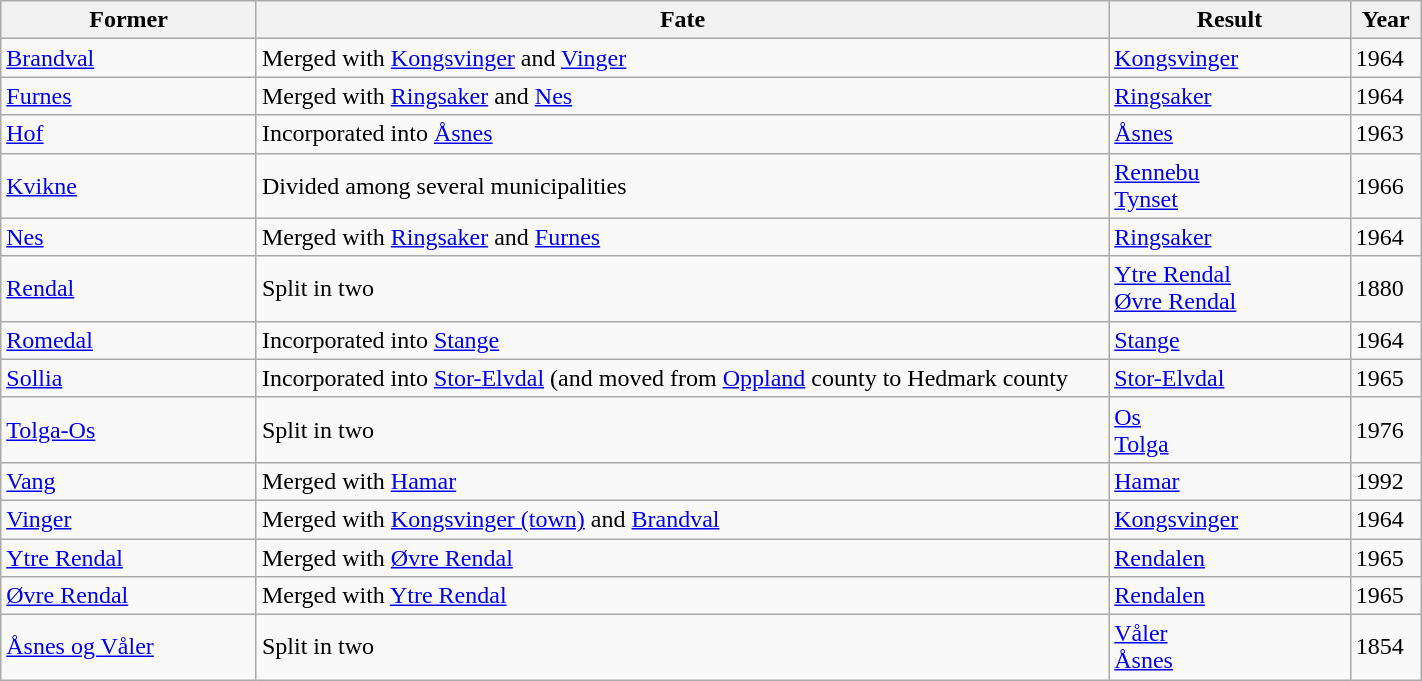<table class="wikitable sortable" width="75%">
<tr>
<th width="18%">Former</th>
<th width="60%" class="unsortable">Fate</th>
<th width="17%">Result</th>
<th width="5%">Year</th>
</tr>
<tr>
<td><a href='#'>Brandval</a></td>
<td>Merged with <a href='#'>Kongsvinger</a> and <a href='#'>Vinger</a></td>
<td><a href='#'>Kongsvinger</a></td>
<td>1964</td>
</tr>
<tr>
<td><a href='#'>Furnes</a></td>
<td>Merged with <a href='#'>Ringsaker</a> and <a href='#'>Nes</a></td>
<td><a href='#'>Ringsaker</a></td>
<td>1964</td>
</tr>
<tr>
<td><a href='#'>Hof</a></td>
<td>Incorporated into <a href='#'>Åsnes</a></td>
<td><a href='#'>Åsnes</a></td>
<td>1963</td>
</tr>
<tr>
<td><a href='#'>Kvikne</a></td>
<td>Divided among several municipalities</td>
<td><a href='#'>Rennebu</a><br><a href='#'>Tynset</a></td>
<td>1966</td>
</tr>
<tr>
<td><a href='#'>Nes</a></td>
<td>Merged with <a href='#'>Ringsaker</a> and <a href='#'>Furnes</a></td>
<td><a href='#'>Ringsaker</a></td>
<td>1964</td>
</tr>
<tr>
<td><a href='#'>Rendal</a></td>
<td>Split in two</td>
<td><a href='#'>Ytre Rendal</a><br><a href='#'>Øvre Rendal</a></td>
<td>1880</td>
</tr>
<tr>
<td><a href='#'>Romedal</a></td>
<td>Incorporated into <a href='#'>Stange</a></td>
<td><a href='#'>Stange</a></td>
<td>1964</td>
</tr>
<tr>
<td><a href='#'>Sollia</a></td>
<td>Incorporated into <a href='#'>Stor-Elvdal</a> (and moved from <a href='#'>Oppland</a> county to Hedmark county</td>
<td><a href='#'>Stor-Elvdal</a></td>
<td>1965</td>
</tr>
<tr>
<td><a href='#'>Tolga-Os</a></td>
<td>Split in two</td>
<td><a href='#'>Os</a><br><a href='#'>Tolga</a></td>
<td>1976</td>
</tr>
<tr>
<td><a href='#'>Vang</a></td>
<td>Merged with <a href='#'>Hamar</a></td>
<td><a href='#'>Hamar</a></td>
<td>1992</td>
</tr>
<tr>
<td><a href='#'>Vinger</a></td>
<td>Merged with <a href='#'>Kongsvinger (town)</a> and <a href='#'>Brandval</a></td>
<td><a href='#'>Kongsvinger</a></td>
<td>1964</td>
</tr>
<tr>
<td><a href='#'>Ytre Rendal</a></td>
<td>Merged with <a href='#'>Øvre Rendal</a></td>
<td><a href='#'>Rendalen</a></td>
<td>1965</td>
</tr>
<tr>
<td><a href='#'>Øvre Rendal</a></td>
<td>Merged with <a href='#'>Ytre Rendal</a></td>
<td><a href='#'>Rendalen</a></td>
<td>1965</td>
</tr>
<tr>
<td><a href='#'>Åsnes og Våler</a></td>
<td>Split in two</td>
<td><a href='#'>Våler</a><br><a href='#'>Åsnes</a></td>
<td>1854</td>
</tr>
</table>
